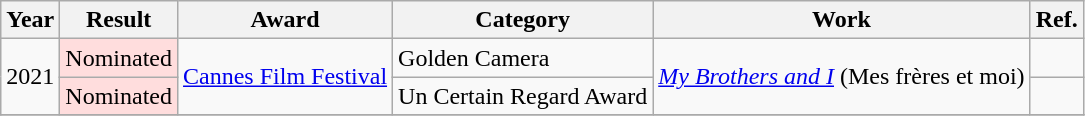<table class="wikitable">
<tr>
<th>Year</th>
<th>Result</th>
<th>Award</th>
<th>Category</th>
<th>Work</th>
<th>Ref.</th>
</tr>
<tr>
<td rowspan="2">2021</td>
<td style="background: #ffdddd">Nominated</td>
<td rowspan="2"><a href='#'>Cannes Film Festival</a></td>
<td>Golden Camera</td>
<td rowspan="2"><em><a href='#'>My Brothers and I</a></em> (Mes frères et moi)</td>
<td></td>
</tr>
<tr>
<td style="background: #ffdddd">Nominated</td>
<td>Un Certain Regard Award</td>
<td></td>
</tr>
<tr>
</tr>
</table>
